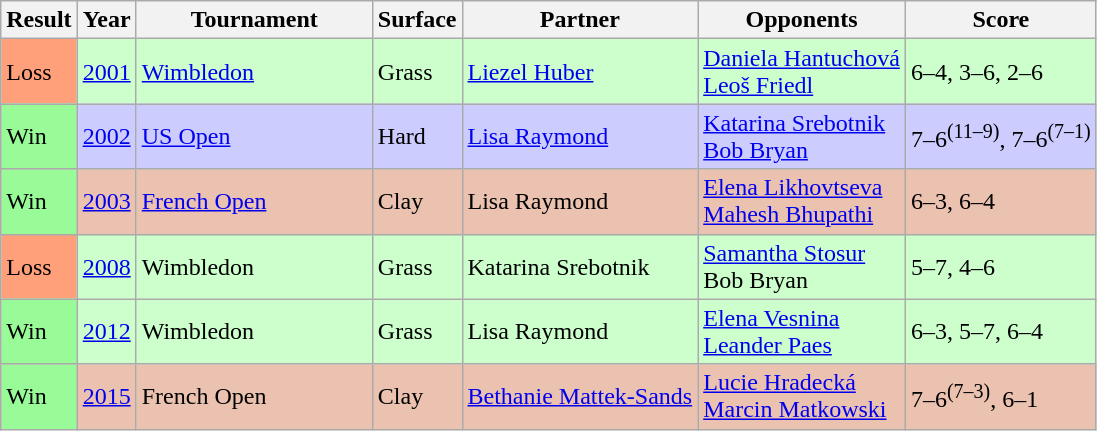<table class="sortable wikitable">
<tr>
<th>Result</th>
<th>Year</th>
<th width=150>Tournament</th>
<th>Surface</th>
<th>Partner</th>
<th>Opponents</th>
<th class="unsortable">Score</th>
</tr>
<tr bgcolor=CCFFCC>
<td bgcolor=FFA07A>Loss</td>
<td><a href='#'>2001</a></td>
<td><a href='#'>Wimbledon</a></td>
<td>Grass</td>
<td> <a href='#'>Liezel Huber</a></td>
<td> <a href='#'>Daniela Hantuchová</a><br> <a href='#'>Leoš Friedl</a></td>
<td>6–4, 3–6, 2–6</td>
</tr>
<tr bgcolor=CCCCFF>
<td bgcolor=98FB98>Win</td>
<td><a href='#'>2002</a></td>
<td><a href='#'>US Open</a></td>
<td>Hard</td>
<td> <a href='#'>Lisa Raymond</a></td>
<td> <a href='#'>Katarina Srebotnik</a><br> <a href='#'>Bob Bryan</a></td>
<td>7–6<sup>(11–9)</sup>, 7–6<sup>(7–1)</sup></td>
</tr>
<tr bgcolor=ebc2af>
<td bgcolor=98FB98>Win</td>
<td><a href='#'>2003</a></td>
<td><a href='#'>French Open</a></td>
<td>Clay</td>
<td> Lisa Raymond</td>
<td> <a href='#'>Elena Likhovtseva</a><br> <a href='#'>Mahesh Bhupathi</a></td>
<td>6–3, 6–4</td>
</tr>
<tr bgcolor=CCFFCC>
<td bgcolor=FFA07A>Loss</td>
<td><a href='#'>2008</a></td>
<td>Wimbledon</td>
<td>Grass</td>
<td> Katarina Srebotnik</td>
<td> <a href='#'>Samantha Stosur</a><br> Bob Bryan</td>
<td>5–7, 4–6</td>
</tr>
<tr bgcolor=CCFFCC>
<td bgcolor=98FB98>Win</td>
<td><a href='#'>2012</a></td>
<td>Wimbledon</td>
<td>Grass</td>
<td> Lisa Raymond</td>
<td> <a href='#'>Elena Vesnina</a><br> <a href='#'>Leander Paes</a></td>
<td>6–3, 5–7, 6–4</td>
</tr>
<tr bgcolor=ebc2af>
<td bgcolor=98FB98>Win</td>
<td><a href='#'>2015</a></td>
<td>French Open</td>
<td>Clay</td>
<td> <a href='#'>Bethanie Mattek-Sands</a></td>
<td> <a href='#'>Lucie Hradecká</a><br> <a href='#'>Marcin Matkowski</a></td>
<td>7–6<sup>(7–3)</sup>, 6–1</td>
</tr>
</table>
